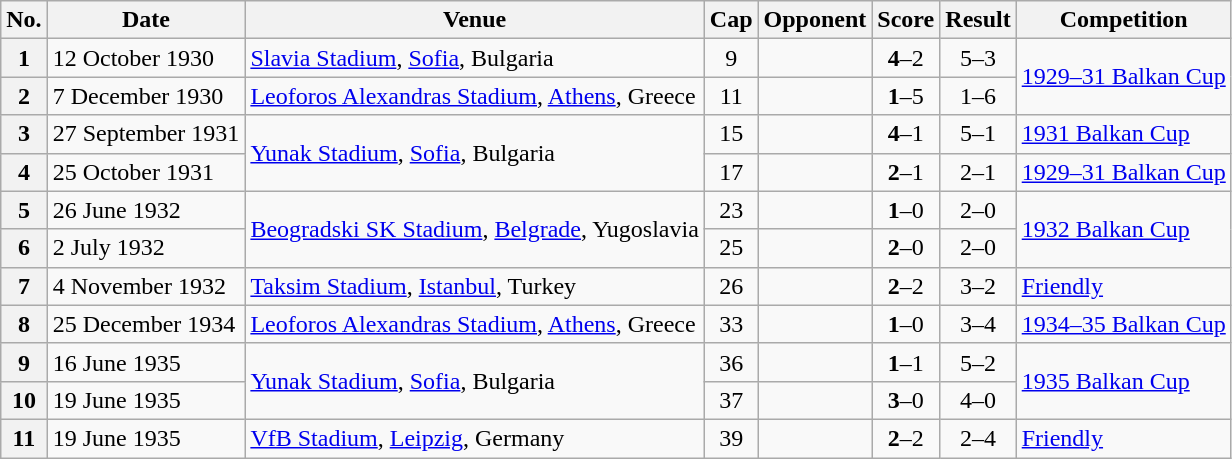<table class="wikitable sortable plainrowheaders">
<tr>
<th scope=col>No.</th>
<th scope=col>Date</th>
<th scope=col>Venue</th>
<th scope=col>Cap</th>
<th scope=col>Opponent</th>
<th scope=col>Score</th>
<th scope=col>Result</th>
<th scope=col>Competition</th>
</tr>
<tr>
<th scope=row style=text-align:center>1</th>
<td>12 October 1930</td>
<td><a href='#'>Slavia Stadium</a>, <a href='#'>Sofia</a>, Bulgaria</td>
<td align=center>9</td>
<td></td>
<td align=center><strong>4</strong>–2</td>
<td align=center>5–3</td>
<td rowspan=2><a href='#'>1929–31 Balkan Cup</a></td>
</tr>
<tr>
<th scope=row style=text-align:center>2</th>
<td>7 December 1930</td>
<td><a href='#'>Leoforos Alexandras Stadium</a>, <a href='#'>Athens</a>, Greece</td>
<td align=center>11</td>
<td></td>
<td align=center><strong>1</strong>–5</td>
<td align=center>1–6</td>
</tr>
<tr>
<th scope=row style=text-align:center>3</th>
<td>27 September 1931</td>
<td rowspan=2><a href='#'>Yunak Stadium</a>, <a href='#'>Sofia</a>, Bulgaria</td>
<td align=center>15</td>
<td></td>
<td align=center><strong>4</strong>–1</td>
<td align=center>5–1</td>
<td><a href='#'>1931 Balkan Cup</a></td>
</tr>
<tr>
<th scope=row style=text-align:center>4</th>
<td>25 October 1931</td>
<td align=center>17</td>
<td></td>
<td align=center><strong>2</strong>–1</td>
<td align=center>2–1</td>
<td><a href='#'>1929–31 Balkan Cup</a></td>
</tr>
<tr>
<th scope=row style=text-align:center>5</th>
<td>26 June 1932</td>
<td rowspan=2><a href='#'>Beogradski SK Stadium</a>, <a href='#'>Belgrade</a>, Yugoslavia</td>
<td align=center>23</td>
<td></td>
<td align=center><strong>1</strong>–0</td>
<td align=center>2–0</td>
<td rowspan=2><a href='#'>1932 Balkan Cup</a></td>
</tr>
<tr>
<th scope=row style=text-align:center>6</th>
<td>2 July 1932</td>
<td align=center>25</td>
<td></td>
<td align=center><strong>2</strong>–0</td>
<td align=center>2–0</td>
</tr>
<tr>
<th scope=row style=text-align:center>7</th>
<td>4 November 1932</td>
<td><a href='#'>Taksim Stadium</a>, <a href='#'>Istanbul</a>, Turkey</td>
<td align=center>26</td>
<td></td>
<td align=center><strong>2</strong>–2</td>
<td align=center>3–2</td>
<td><a href='#'>Friendly</a></td>
</tr>
<tr>
<th scope=row style=text-align:center>8</th>
<td>25 December 1934</td>
<td><a href='#'>Leoforos Alexandras Stadium</a>, <a href='#'>Athens</a>, Greece</td>
<td align=center>33</td>
<td></td>
<td align=center><strong>1</strong>–0</td>
<td align=center>3–4</td>
<td><a href='#'>1934–35 Balkan Cup</a></td>
</tr>
<tr>
<th scope=row style=text-align:center>9</th>
<td>16 June 1935</td>
<td rowspan=2><a href='#'>Yunak Stadium</a>, <a href='#'>Sofia</a>, Bulgaria</td>
<td align=center>36</td>
<td></td>
<td align=center><strong>1</strong>–1</td>
<td align=center>5–2</td>
<td rowspan=2><a href='#'>1935 Balkan Cup</a></td>
</tr>
<tr>
<th scope=row style=text-align:center>10</th>
<td>19 June 1935</td>
<td align=center>37</td>
<td></td>
<td align=center><strong>3</strong>–0</td>
<td align=center>4–0</td>
</tr>
<tr>
<th scope=row style=text-align:center>11</th>
<td>19 June 1935</td>
<td><a href='#'>VfB Stadium</a>, <a href='#'>Leipzig</a>, Germany</td>
<td align=center>39</td>
<td></td>
<td align=center><strong>2</strong>–2</td>
<td align=center>2–4</td>
<td><a href='#'>Friendly</a></td>
</tr>
</table>
